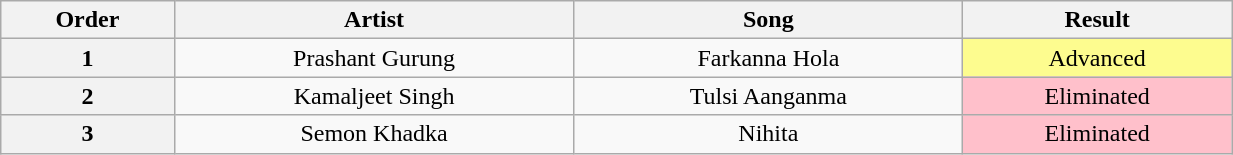<table class="wikitable" style="text-align: center; width:65%;">
<tr>
<th>Order</th>
<th>Artist</th>
<th>Song</th>
<th>Result</th>
</tr>
<tr>
<th>1</th>
<td>Prashant Gurung</td>
<td>Farkanna Hola</td>
<td style="background:#fdfc8f">Advanced</td>
</tr>
<tr>
<th>2</th>
<td>Kamaljeet Singh</td>
<td>Tulsi Aanganma</td>
<td style="background:pink">Eliminated</td>
</tr>
<tr>
<th>3</th>
<td>Semon Khadka</td>
<td>Nihita</td>
<td style="background:pink">Eliminated</td>
</tr>
</table>
